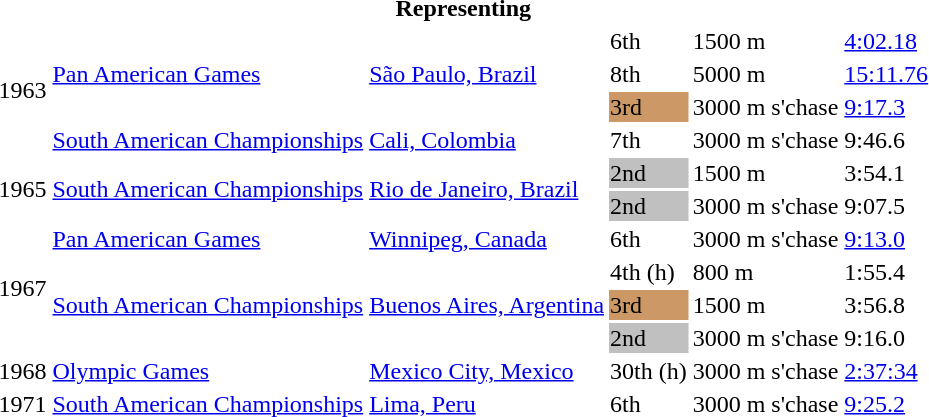<table>
<tr>
<th colspan="6">Representing </th>
</tr>
<tr>
<td rowspan=4>1963</td>
<td rowspan=3><a href='#'>Pan American Games</a></td>
<td rowspan=3><a href='#'>São Paulo, Brazil</a></td>
<td>6th</td>
<td>1500 m</td>
<td><a href='#'>4:02.18</a></td>
</tr>
<tr>
<td>8th</td>
<td>5000 m</td>
<td><a href='#'>15:11.76</a></td>
</tr>
<tr>
<td bgcolor=cc9966>3rd</td>
<td>3000 m s'chase</td>
<td><a href='#'>9:17.3</a></td>
</tr>
<tr>
<td><a href='#'>South American Championships</a></td>
<td><a href='#'>Cali, Colombia</a></td>
<td>7th</td>
<td>3000 m s'chase</td>
<td>9:46.6</td>
</tr>
<tr>
<td rowspan=2>1965</td>
<td rowspan=2><a href='#'>South American Championships</a></td>
<td rowspan=2><a href='#'>Rio de Janeiro, Brazil</a></td>
<td bgcolor=silver>2nd</td>
<td>1500 m</td>
<td>3:54.1</td>
</tr>
<tr>
<td bgcolor=silver>2nd</td>
<td>3000 m s'chase</td>
<td>9:07.5</td>
</tr>
<tr>
<td rowspan=4>1967</td>
<td><a href='#'>Pan American Games</a></td>
<td><a href='#'>Winnipeg, Canada</a></td>
<td>6th</td>
<td>3000 m s'chase</td>
<td><a href='#'>9:13.0</a></td>
</tr>
<tr>
<td rowspan=3><a href='#'>South American Championships</a></td>
<td rowspan=3><a href='#'>Buenos Aires, Argentina</a></td>
<td>4th (h)</td>
<td>800 m</td>
<td>1:55.4</td>
</tr>
<tr>
<td bgcolor=cc9966>3rd</td>
<td>1500 m</td>
<td>3:56.8</td>
</tr>
<tr>
<td bgcolor=silver>2nd</td>
<td>3000 m s'chase</td>
<td>9:16.0</td>
</tr>
<tr>
<td>1968</td>
<td><a href='#'>Olympic Games</a></td>
<td><a href='#'>Mexico City, Mexico</a></td>
<td>30th (h)</td>
<td>3000 m s'chase</td>
<td><a href='#'>2:37:34</a></td>
</tr>
<tr>
<td>1971</td>
<td><a href='#'>South American Championships</a></td>
<td><a href='#'>Lima, Peru</a></td>
<td>6th</td>
<td>3000 m s'chase</td>
<td><a href='#'>9:25.2</a></td>
</tr>
</table>
